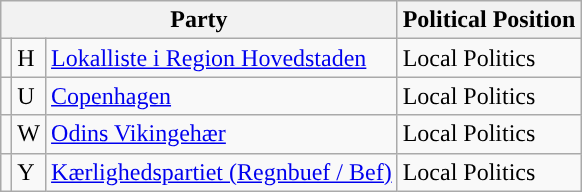<table class="wikitable mw-collapsible mw-collapsed">
<tr>
<th colspan="3">Party</th>
<th>Political Position</th>
</tr>
<tr>
<td></td>
<td>H</td>
<td><a href='#'>Lokalliste i Region Hovedstaden</a></td>
<td>Local Politics</td>
</tr>
<tr>
<td></td>
<td>U</td>
<td><a href='#'>Copenhagen</a></td>
<td>Local Politics</td>
</tr>
<tr>
<td></td>
<td>W</td>
<td><a href='#'>Odins Vikingehær</a></td>
<td>Local Politics</td>
</tr>
<tr>
<td></td>
<td>Y</td>
<td><a href='#'>Kærlighedspartiet (Regnbuef / Bef)</a></td>
<td>Local Politics</td>
</tr>
</table>
